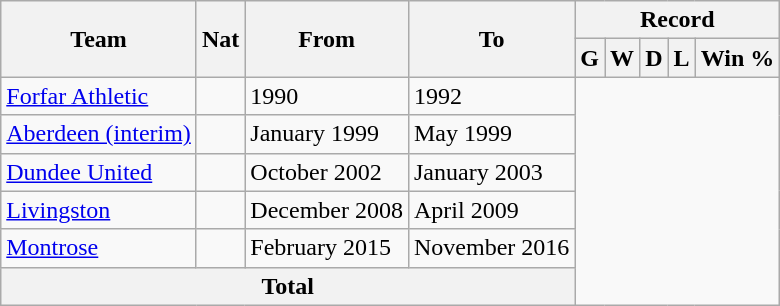<table class="wikitable" style="text-align: center">
<tr>
<th rowspan="2">Team</th>
<th rowspan="2">Nat</th>
<th rowspan="2">From</th>
<th rowspan="2">To</th>
<th colspan="5">Record</th>
</tr>
<tr>
<th>G</th>
<th>W</th>
<th>D</th>
<th>L</th>
<th>Win %</th>
</tr>
<tr>
<td align=left><a href='#'>Forfar Athletic</a></td>
<td></td>
<td align=left>1990</td>
<td align=left>1992<br></td>
</tr>
<tr>
<td align=left><a href='#'>Aberdeen (interim)</a></td>
<td></td>
<td align=left>January 1999</td>
<td align=left>May 1999<br></td>
</tr>
<tr>
<td align=left><a href='#'>Dundee United</a></td>
<td></td>
<td align=left>October 2002</td>
<td align=left>January 2003<br></td>
</tr>
<tr>
<td align=left><a href='#'>Livingston</a></td>
<td></td>
<td align=left>December 2008</td>
<td align=left>April 2009<br></td>
</tr>
<tr>
<td align=left><a href='#'>Montrose</a></td>
<td></td>
<td align=left>February 2015</td>
<td align=left>November 2016<br></td>
</tr>
<tr>
<th colspan="4">Total<br></th>
</tr>
</table>
